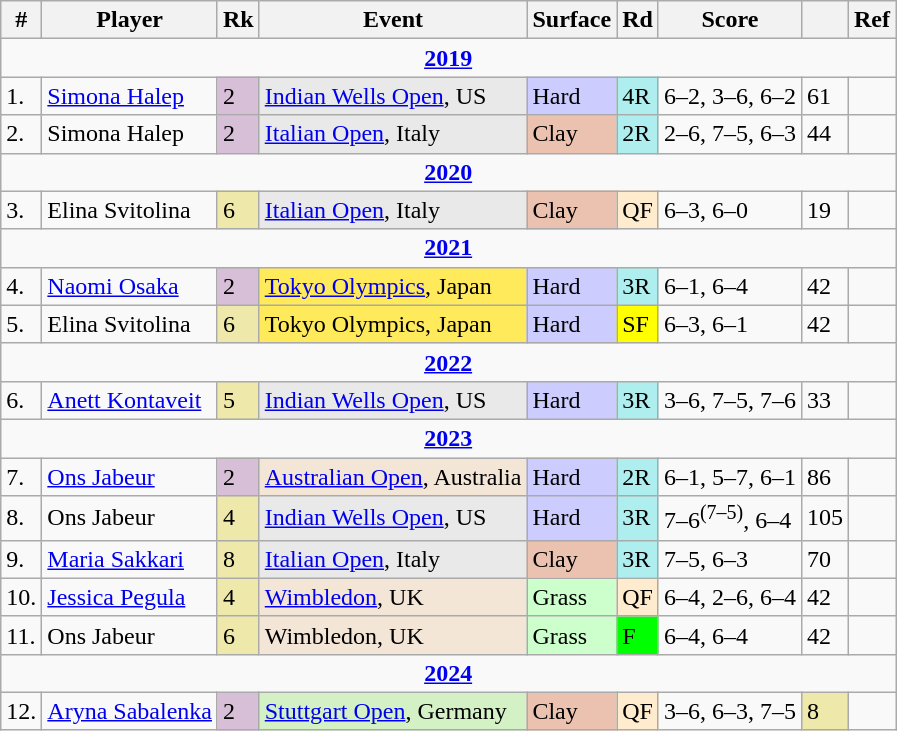<table class="wikitable sortable">
<tr>
<th class=unsortable>#</th>
<th>Player</th>
<th>Rk</th>
<th>Event</th>
<th>Surface</th>
<th class=unsortable>Rd</th>
<th class=unsortable>Score</th>
<th class=unsortable></th>
<th class=unsortable>Ref</th>
</tr>
<tr>
<td colspan="9" style="text-align:center"><strong><a href='#'>2019</a></strong></td>
</tr>
<tr>
<td>1.</td>
<td> <a href='#'>Simona Halep</a></td>
<td bgcolor=thistle>2</td>
<td bgcolor=e9e9e9><a href='#'>Indian Wells Open</a>, US</td>
<td bgcolor=ccccff>Hard</td>
<td bgcolor=afeeee>4R</td>
<td>6–2, 3–6, 6–2</td>
<td>61</td>
<td></td>
</tr>
<tr>
<td>2.</td>
<td> Simona Halep</td>
<td bgcolor=thistle>2</td>
<td bgcolor=e9e9e9><a href='#'>Italian Open</a>, Italy</td>
<td bgcolor=ebc2af>Clay</td>
<td bgcolor=afeeee>2R</td>
<td>2–6, 7–5, 6–3</td>
<td>44</td>
<td></td>
</tr>
<tr>
<td colspan="9" style="text-align:center"><strong><a href='#'>2020</a></strong></td>
</tr>
<tr>
<td>3.</td>
<td> Elina Svitolina</td>
<td bgcolor=eee8aa>6</td>
<td bgcolor=e9e9e9><a href='#'>Italian Open</a>, Italy</td>
<td bgcolor=ebc2af>Clay</td>
<td bgcolor=ffebcd>QF</td>
<td>6–3, 6–0</td>
<td>19</td>
<td></td>
</tr>
<tr>
<td colspan="9" style="text-align:center"><strong><a href='#'>2021</a></strong></td>
</tr>
<tr>
<td>4.</td>
<td> <a href='#'>Naomi Osaka</a></td>
<td bgcolor=thistle>2</td>
<td bgcolor=FFEA5C><a href='#'>Tokyo Olympics</a>, Japan</td>
<td bgcolor=ccccff>Hard</td>
<td bgcolor=afeeee>3R</td>
<td>6–1, 6–4</td>
<td>42</td>
<td></td>
</tr>
<tr>
<td>5.</td>
<td> Elina Svitolina</td>
<td bgcolor=eee8aa>6</td>
<td bgcolor=FFEA5C>Tokyo Olympics, Japan</td>
<td bgcolor=ccccff>Hard</td>
<td bgcolor=yellow>SF</td>
<td>6–3, 6–1</td>
<td>42</td>
<td></td>
</tr>
<tr>
<td colspan="9" align="center"><strong><a href='#'>2022</a></strong></td>
</tr>
<tr>
<td>6.</td>
<td> <a href='#'>Anett Kontaveit</a></td>
<td bgcolor=eee8aa>5</td>
<td bgcolor=e9e9e9><a href='#'>Indian Wells Open</a>, US</td>
<td bgcolor=#ccf>Hard</td>
<td bgcolor=afeeee>3R</td>
<td>3–6, 7–5, 7–6</td>
<td>33</td>
<td></td>
</tr>
<tr>
<td colspan="9" align="center"><strong><a href='#'>2023</a></strong></td>
</tr>
<tr>
<td>7.</td>
<td> <a href='#'>Ons Jabeur</a></td>
<td bgcolor=thistle>2</td>
<td bgcolor=f3e6d7><a href='#'>Australian Open</a>, Australia</td>
<td bgcolor=#ccf>Hard</td>
<td bgcolor=afeeee>2R</td>
<td>6–1, 5–7, 6–1</td>
<td>86</td>
<td></td>
</tr>
<tr>
<td>8.</td>
<td> Ons Jabeur</td>
<td bgcolor=eee8aa>4</td>
<td bgcolor=e9e9e9><a href='#'>Indian Wells Open</a>, US</td>
<td bgcolor=#ccf>Hard</td>
<td bgcolor=afeeee>3R</td>
<td>7–6<sup>(7–5)</sup>, 6–4</td>
<td>105</td>
<td></td>
</tr>
<tr>
<td>9.</td>
<td> <a href='#'>Maria Sakkari</a></td>
<td bgcolor=eee8aa>8</td>
<td bgcolor=e9e9e9><a href='#'>Italian Open</a>, Italy</td>
<td bgcolor=ebc2af>Clay</td>
<td bgcolor=afeeee>3R</td>
<td>7–5, 6–3</td>
<td>70</td>
<td></td>
</tr>
<tr>
<td>10.</td>
<td> <a href='#'>Jessica Pegula</a></td>
<td bgcolor=eee8aa>4</td>
<td bgcolor=f3e6d7><a href='#'>Wimbledon</a>, UK</td>
<td bgcolor=#cfc>Grass</td>
<td bgcolor=ffebcd>QF</td>
<td>6–4, 2–6, 6–4</td>
<td>42</td>
<td></td>
</tr>
<tr>
<td>11.</td>
<td> Ons Jabeur</td>
<td bgcolor=eee8aa>6</td>
<td bgcolor=f3e6d7>Wimbledon, UK</td>
<td bgcolor=#cfc>Grass</td>
<td bgcolor=lime>F</td>
<td>6–4, 6–4</td>
<td>42</td>
<td></td>
</tr>
<tr>
<td colspan="9" style="text-align:center"><strong><a href='#'>2024</a></strong></td>
</tr>
<tr>
<td>12.</td>
<td> <a href='#'>Aryna Sabalenka</a></td>
<td bgcolor=thistle>2</td>
<td bgcolor=d4f1c5><a href='#'>Stuttgart Open</a>, Germany</td>
<td bgcolor=ebc2af>Clay</td>
<td bgcolor=ffebcd>QF</td>
<td>3–6, 6–3, 7–5</td>
<td bgcolor=eee8aa>8</td>
<td></td>
</tr>
</table>
